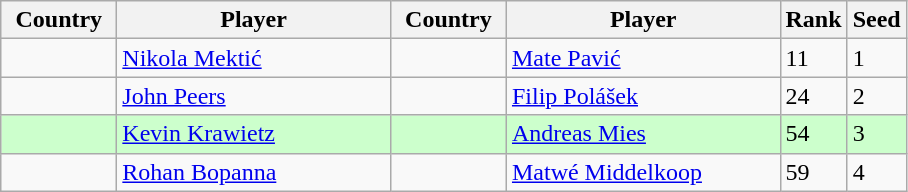<table class="wikitable">
<tr>
<th width="70">Country</th>
<th width="175">Player</th>
<th width="70">Country</th>
<th width="175">Player</th>
<th>Rank</th>
<th>Seed</th>
</tr>
<tr>
<td></td>
<td><a href='#'>Nikola Mektić</a></td>
<td></td>
<td><a href='#'>Mate Pavić</a></td>
<td>11</td>
<td>1</td>
</tr>
<tr>
<td></td>
<td><a href='#'>John Peers</a></td>
<td></td>
<td><a href='#'>Filip Polášek</a></td>
<td>24</td>
<td>2</td>
</tr>
<tr bgcolor=#cfc>
<td></td>
<td><a href='#'>Kevin Krawietz</a></td>
<td></td>
<td><a href='#'>Andreas Mies</a></td>
<td>54</td>
<td>3</td>
</tr>
<tr>
<td></td>
<td><a href='#'>Rohan Bopanna</a></td>
<td></td>
<td><a href='#'>Matwé Middelkoop</a></td>
<td>59</td>
<td>4</td>
</tr>
</table>
